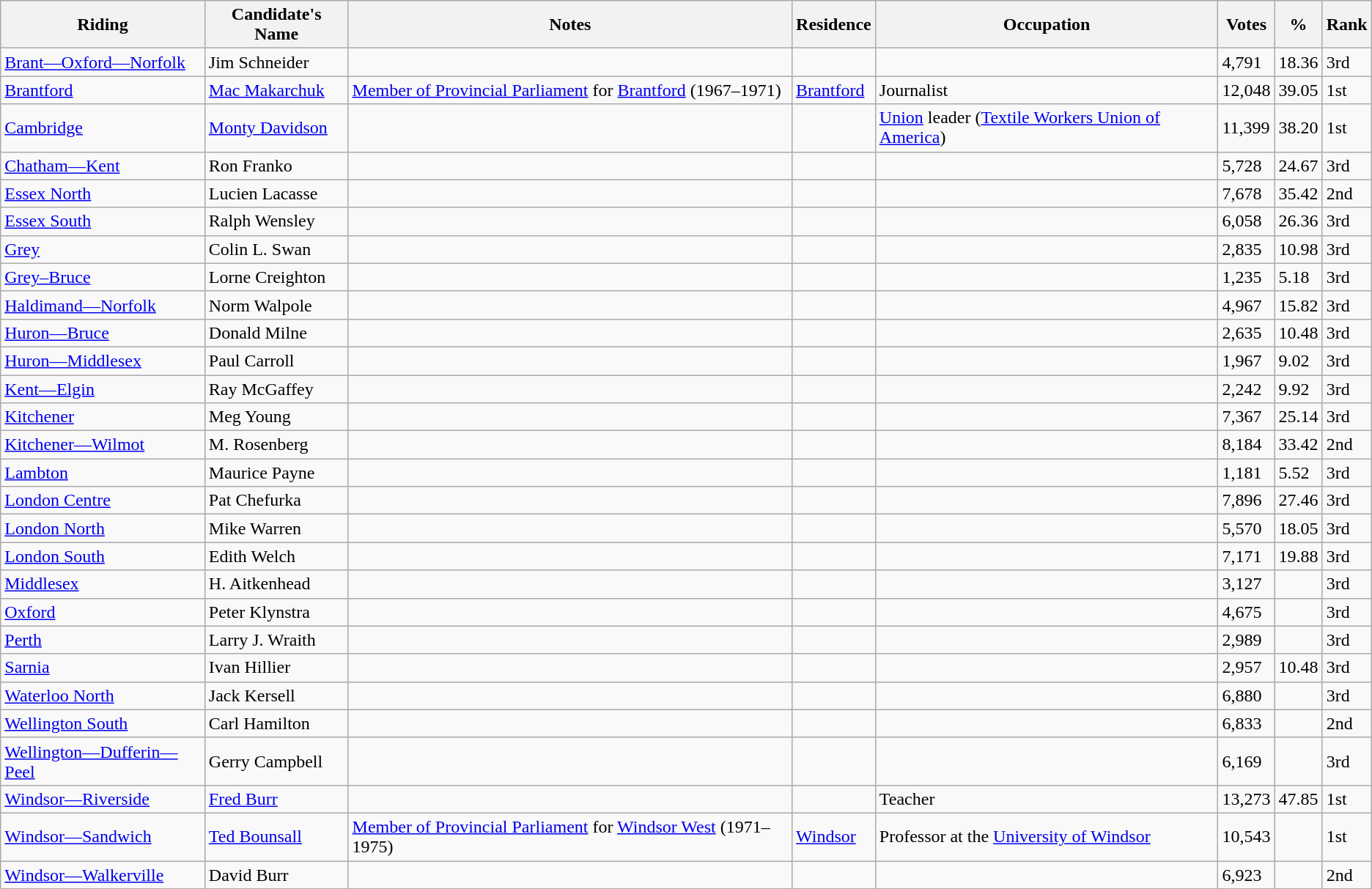<table class="wikitable sortable">
<tr>
<th>Riding<br></th>
<th>Candidate's Name</th>
<th>Notes</th>
<th>Residence</th>
<th>Occupation</th>
<th>Votes</th>
<th>%</th>
<th>Rank</th>
</tr>
<tr>
<td><a href='#'>Brant—Oxford—Norfolk</a></td>
<td>Jim Schneider</td>
<td></td>
<td></td>
<td></td>
<td>4,791</td>
<td>18.36</td>
<td>3rd</td>
</tr>
<tr>
<td><a href='#'>Brantford</a></td>
<td><a href='#'>Mac Makarchuk</a></td>
<td><a href='#'>Member of Provincial Parliament</a> for <a href='#'>Brantford</a> (1967–1971)</td>
<td><a href='#'>Brantford</a></td>
<td>Journalist</td>
<td>12,048</td>
<td>39.05</td>
<td>1st</td>
</tr>
<tr>
<td><a href='#'>Cambridge</a></td>
<td><a href='#'>Monty Davidson</a></td>
<td></td>
<td></td>
<td><a href='#'>Union</a> leader (<a href='#'>Textile Workers Union of America</a>)</td>
<td>11,399</td>
<td>38.20</td>
<td>1st</td>
</tr>
<tr>
<td><a href='#'>Chatham—Kent</a></td>
<td>Ron Franko</td>
<td></td>
<td></td>
<td></td>
<td>5,728</td>
<td>24.67</td>
<td>3rd</td>
</tr>
<tr>
<td><a href='#'>Essex North</a></td>
<td>Lucien Lacasse</td>
<td></td>
<td></td>
<td></td>
<td>7,678</td>
<td>35.42</td>
<td>2nd</td>
</tr>
<tr>
<td><a href='#'>Essex South</a></td>
<td>Ralph Wensley</td>
<td></td>
<td></td>
<td></td>
<td>6,058</td>
<td>26.36</td>
<td>3rd</td>
</tr>
<tr>
<td><a href='#'>Grey</a></td>
<td>Colin L. Swan</td>
<td></td>
<td></td>
<td></td>
<td>2,835</td>
<td>10.98</td>
<td>3rd</td>
</tr>
<tr>
<td><a href='#'>Grey–Bruce</a></td>
<td>Lorne Creighton</td>
<td></td>
<td></td>
<td></td>
<td>1,235</td>
<td>5.18</td>
<td>3rd</td>
</tr>
<tr>
<td><a href='#'>Haldimand—Norfolk</a></td>
<td>Norm Walpole</td>
<td></td>
<td></td>
<td></td>
<td>4,967</td>
<td>15.82</td>
<td>3rd</td>
</tr>
<tr>
<td><a href='#'>Huron—Bruce</a></td>
<td>Donald Milne</td>
<td></td>
<td></td>
<td></td>
<td>2,635</td>
<td>10.48</td>
<td>3rd</td>
</tr>
<tr>
<td><a href='#'>Huron—Middlesex</a></td>
<td>Paul Carroll</td>
<td></td>
<td></td>
<td></td>
<td>1,967</td>
<td>9.02</td>
<td>3rd</td>
</tr>
<tr>
<td><a href='#'>Kent—Elgin</a></td>
<td>Ray McGaffey</td>
<td></td>
<td></td>
<td></td>
<td>2,242</td>
<td>9.92</td>
<td>3rd</td>
</tr>
<tr>
<td><a href='#'>Kitchener</a></td>
<td>Meg Young</td>
<td></td>
<td></td>
<td></td>
<td>7,367</td>
<td>25.14</td>
<td>3rd</td>
</tr>
<tr>
<td><a href='#'>Kitchener—Wilmot</a></td>
<td>M. Rosenberg</td>
<td></td>
<td></td>
<td></td>
<td>8,184</td>
<td>33.42</td>
<td>2nd</td>
</tr>
<tr>
<td><a href='#'>Lambton</a></td>
<td>Maurice Payne</td>
<td></td>
<td></td>
<td></td>
<td>1,181</td>
<td>5.52</td>
<td>3rd</td>
</tr>
<tr>
<td><a href='#'>London Centre</a></td>
<td>Pat Chefurka</td>
<td></td>
<td></td>
<td></td>
<td>7,896</td>
<td>27.46</td>
<td>3rd</td>
</tr>
<tr>
<td><a href='#'>London North</a></td>
<td>Mike Warren</td>
<td></td>
<td></td>
<td></td>
<td>5,570</td>
<td>18.05</td>
<td>3rd</td>
</tr>
<tr>
<td><a href='#'>London South</a></td>
<td>Edith Welch</td>
<td></td>
<td></td>
<td></td>
<td>7,171</td>
<td>19.88</td>
<td>3rd</td>
</tr>
<tr>
<td><a href='#'>Middlesex</a></td>
<td>H. Aitkenhead</td>
<td></td>
<td></td>
<td></td>
<td>3,127</td>
<td></td>
<td>3rd</td>
</tr>
<tr>
<td><a href='#'>Oxford</a></td>
<td>Peter Klynstra</td>
<td></td>
<td></td>
<td></td>
<td>4,675</td>
<td></td>
<td>3rd</td>
</tr>
<tr>
<td><a href='#'>Perth</a></td>
<td>Larry J. Wraith</td>
<td></td>
<td></td>
<td></td>
<td>2,989</td>
<td></td>
<td>3rd</td>
</tr>
<tr>
<td><a href='#'>Sarnia</a></td>
<td>Ivan Hillier</td>
<td></td>
<td></td>
<td></td>
<td>2,957</td>
<td>10.48</td>
<td>3rd</td>
</tr>
<tr>
<td><a href='#'>Waterloo North</a></td>
<td>Jack Kersell</td>
<td></td>
<td></td>
<td></td>
<td>6,880</td>
<td></td>
<td>3rd</td>
</tr>
<tr>
<td><a href='#'>Wellington South</a></td>
<td>Carl Hamilton</td>
<td></td>
<td></td>
<td></td>
<td>6,833</td>
<td></td>
<td>2nd</td>
</tr>
<tr>
<td><a href='#'>Wellington—Dufferin—Peel</a></td>
<td>Gerry Campbell</td>
<td></td>
<td></td>
<td></td>
<td>6,169</td>
<td></td>
<td>3rd</td>
</tr>
<tr>
<td><a href='#'>Windsor—Riverside</a></td>
<td><a href='#'>Fred Burr</a></td>
<td></td>
<td></td>
<td>Teacher</td>
<td>13,273</td>
<td>47.85</td>
<td>1st</td>
</tr>
<tr>
<td><a href='#'>Windsor—Sandwich</a></td>
<td><a href='#'>Ted Bounsall</a></td>
<td><a href='#'>Member of Provincial Parliament</a> for <a href='#'>Windsor West</a> (1971–1975)</td>
<td><a href='#'>Windsor</a></td>
<td>Professor at the <a href='#'>University of Windsor</a></td>
<td>10,543</td>
<td></td>
<td>1st</td>
</tr>
<tr>
<td><a href='#'>Windsor—Walkerville</a></td>
<td>David Burr</td>
<td></td>
<td></td>
<td></td>
<td>6,923</td>
<td></td>
<td>2nd</td>
</tr>
</table>
